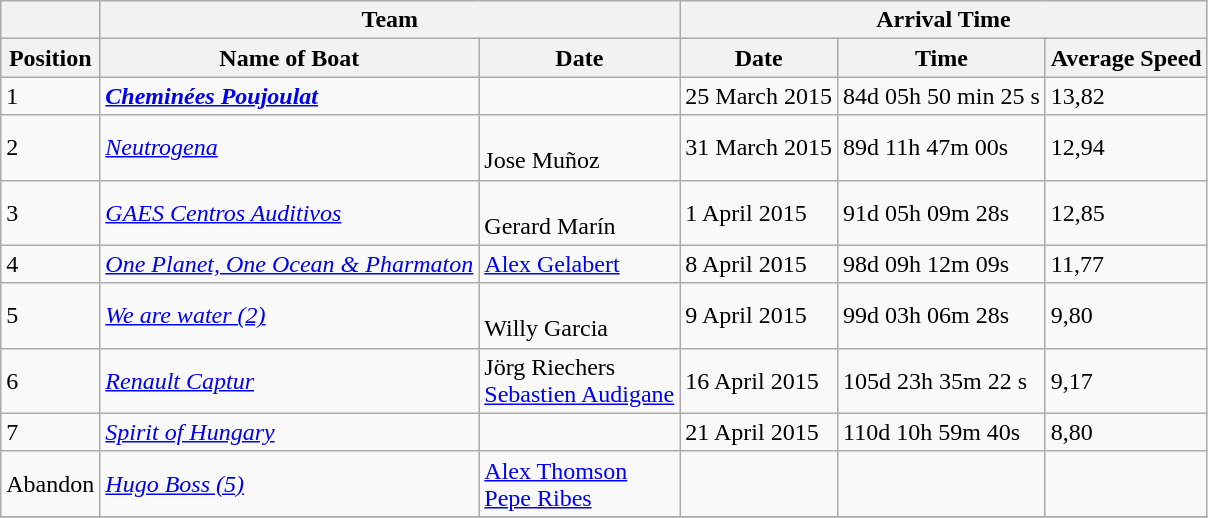<table class="wikitable" style="background-color:#f9f9f9;">
<tr>
<th colspan="0"></th>
<th colspan="2">Team</th>
<th colspan="3">Arrival Time</th>
</tr>
<tr>
<th>Position</th>
<th>Name of Boat</th>
<th>Date</th>
<th>Date</th>
<th>Time</th>
<th>Average Speed</th>
</tr>
<tr>
<td>1</td>
<td><strong><a href='#'><em>Cheminées Poujoulat</em></a></strong></td>
<td><br></td>
<td align="right">25 March 2015</td>
<td>84d 05h 50 min 25 s</td>
<td>13,82</td>
</tr>
<tr>
<td>2</td>
<td><a href='#'><em>Neutrogena</em></a></td>
<td><br>Jose Muñoz</td>
<td>31 March 2015</td>
<td>89d 11h 47m 00s</td>
<td>12,94</td>
</tr>
<tr>
<td>3</td>
<td><a href='#'><em>GAES Centros Auditivos</em></a></td>
<td><br>Gerard Marín</td>
<td>1 April 2015</td>
<td>91d 05h 09m 28s</td>
<td>12,85</td>
</tr>
<tr>
<td>4</td>
<td><a href='#'><em>One Planet, One Ocean & Pharmaton</em></a></td>
<td><a href='#'>Alex Gelabert</a><br></td>
<td>8 April 2015</td>
<td>98d 09h 12m 09s</td>
<td>11,77</td>
</tr>
<tr>
<td>5</td>
<td><a href='#'><em>We are water (2)</em></a></td>
<td><br>Willy Garcia</td>
<td>9 April 2015</td>
<td>99d 03h 06m 28s</td>
<td>9,80</td>
</tr>
<tr>
<td>6</td>
<td><a href='#'><em>Renault Captur</em></a></td>
<td>Jörg Riechers<br><a href='#'>Sebastien Audigane</a></td>
<td>16 April 2015</td>
<td>105d 23h 35m 22 s</td>
<td>9,17</td>
</tr>
<tr>
<td>7</td>
<td><a href='#'><em>Spirit of Hungary</em></a></td>
<td><br></td>
<td>21 April 2015</td>
<td>110d 10h 59m 40s</td>
<td>8,80</td>
</tr>
<tr>
<td>Abandon</td>
<td><a href='#'><em>Hugo Boss (5)</em></a></td>
<td><a href='#'>Alex Thomson</a><br><a href='#'>Pepe Ribes</a></td>
<td align="right"></td>
<td></td>
<td></td>
</tr>
<tr>
</tr>
</table>
